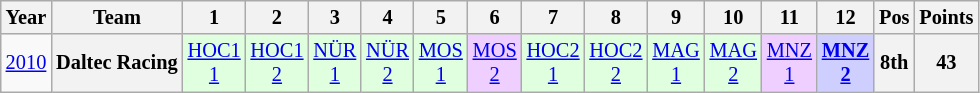<table class="wikitable" style="text-align:center; font-size:85%">
<tr>
<th>Year</th>
<th>Team</th>
<th>1</th>
<th>2</th>
<th>3</th>
<th>4</th>
<th>5</th>
<th>6</th>
<th>7</th>
<th>8</th>
<th>9</th>
<th>10</th>
<th>11</th>
<th>12</th>
<th>Pos</th>
<th>Points</th>
</tr>
<tr>
<td><a href='#'>2010</a></td>
<th nowrap>Daltec Racing</th>
<td style="background:#DFFFDF;"><a href='#'>HOC1<br>1</a><br></td>
<td style="background:#DFFFDF;"><a href='#'>HOC1<br>2</a><br></td>
<td style="background:#DFFFDF;"><a href='#'>NÜR<br>1</a><br></td>
<td style="background:#DFFFDF;"><a href='#'>NÜR<br>2</a><br></td>
<td style="background:#DFFFDF;"><a href='#'>MOS<br>1</a><br></td>
<td style="background:#EFCFFF;"><a href='#'>MOS<br>2</a><br></td>
<td style="background:#DFFFDF;"><a href='#'>HOC2<br>1</a><br></td>
<td style="background:#DFFFDF;"><a href='#'>HOC2<br>2</a><br></td>
<td style="background:#DFFFDF;"><a href='#'>MAG<br>1</a><br></td>
<td style="background:#DFFFDF;"><a href='#'>MAG<br>2</a><br></td>
<td style="background:#EFCFFF;"><a href='#'>MNZ<br>1</a><br></td>
<td style="background:#CFCFFF;"><strong><a href='#'>MNZ<br>2</a></strong><br></td>
<th>8th</th>
<th>43</th>
</tr>
</table>
